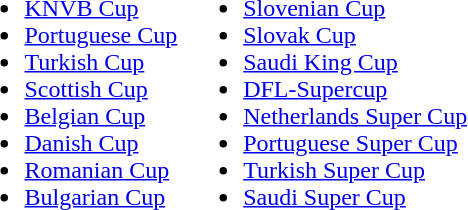<table valign=top>
<tr>
<td valign=top><br><ul><li> <a href='#'>KNVB Cup</a></li><li> <a href='#'>Portuguese Cup</a></li><li> <a href='#'>Turkish Cup</a></li><li> <a href='#'>Scottish Cup</a></li><li> <a href='#'>Belgian Cup</a></li><li> <a href='#'>Danish Cup</a></li><li> <a href='#'>Romanian Cup</a></li><li> <a href='#'>Bulgarian Cup</a></li></ul></td>
<td valign=top><br><ul><li> <a href='#'>Slovenian Cup</a></li><li> <a href='#'>Slovak Cup</a></li><li> <a href='#'>Saudi King Cup</a></li><li> <a href='#'>DFL-Supercup</a></li><li> <a href='#'>Netherlands Super Cup</a></li><li> <a href='#'>Portuguese Super Cup</a></li><li> <a href='#'>Turkish Super Cup</a></li><li> <a href='#'>Saudi Super Cup</a></li></ul></td>
</tr>
</table>
